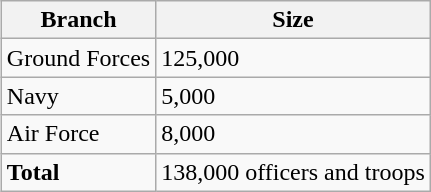<table class="wikitable" align=right style="margin-left:10px;">
<tr>
<th>Branch</th>
<th>Size</th>
</tr>
<tr>
<td>Ground Forces</td>
<td>125,000</td>
</tr>
<tr>
<td>Navy</td>
<td>5,000</td>
</tr>
<tr>
<td>Air Force</td>
<td>8,000</td>
</tr>
<tr>
<td><strong>Total</strong></td>
<td>138,000 officers and troops</td>
</tr>
</table>
